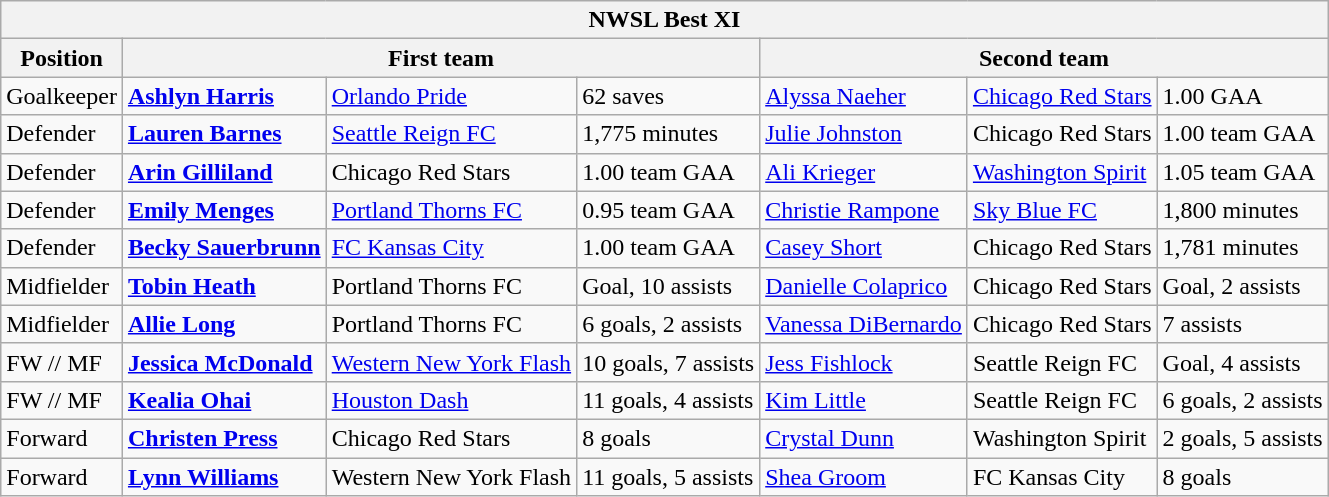<table class="wikitable">
<tr>
<th colspan=7>NWSL Best XI </th>
</tr>
<tr>
<th>Position</th>
<th colspan=3>First team</th>
<th colspan=3>Second team</th>
</tr>
<tr>
<td>Goalkeeper</td>
<td> <strong><a href='#'>Ashlyn Harris</a></strong></td>
<td><a href='#'>Orlando Pride</a></td>
<td>62 saves</td>
<td> <a href='#'>Alyssa Naeher</a></td>
<td><a href='#'>Chicago Red Stars</a></td>
<td>1.00 GAA</td>
</tr>
<tr>
<td>Defender</td>
<td> <strong><a href='#'>Lauren Barnes</a></strong></td>
<td><a href='#'>Seattle Reign FC</a></td>
<td>1,775 minutes</td>
<td>  <a href='#'>Julie Johnston</a></td>
<td>Chicago Red Stars</td>
<td>1.00 team GAA</td>
</tr>
<tr>
<td>Defender</td>
<td> <strong><a href='#'>Arin Gilliland</a></strong></td>
<td>Chicago Red Stars</td>
<td>1.00 team GAA</td>
<td> <a href='#'>Ali Krieger</a></td>
<td><a href='#'>Washington Spirit</a></td>
<td>1.05 team GAA</td>
</tr>
<tr>
<td>Defender</td>
<td> <strong><a href='#'>Emily Menges</a></strong></td>
<td><a href='#'>Portland Thorns FC</a></td>
<td>0.95 team GAA</td>
<td> <a href='#'>Christie Rampone</a></td>
<td><a href='#'>Sky Blue FC</a></td>
<td>1,800 minutes</td>
</tr>
<tr>
<td>Defender</td>
<td> <strong><a href='#'>Becky Sauerbrunn</a></strong></td>
<td><a href='#'>FC Kansas City</a></td>
<td>1.00 team GAA</td>
<td> <a href='#'>Casey Short</a></td>
<td>Chicago Red Stars</td>
<td>1,781 minutes</td>
</tr>
<tr>
<td>Midfielder</td>
<td> <strong><a href='#'>Tobin Heath</a></strong></td>
<td>Portland Thorns FC</td>
<td>Goal, 10 assists</td>
<td> <a href='#'>Danielle Colaprico</a></td>
<td>Chicago Red Stars</td>
<td>Goal, 2 assists</td>
</tr>
<tr>
<td>Midfielder</td>
<td> <strong><a href='#'>Allie Long</a></strong></td>
<td>Portland Thorns FC</td>
<td>6 goals, 2 assists</td>
<td> <a href='#'>Vanessa DiBernardo</a></td>
<td>Chicago Red Stars</td>
<td>7 assists</td>
</tr>
<tr>
<td>FW // MF</td>
<td> <strong><a href='#'>Jessica McDonald</a></strong></td>
<td><a href='#'>Western New York Flash</a></td>
<td>10 goals, 7 assists</td>
<td> <a href='#'>Jess Fishlock</a></td>
<td>Seattle Reign FC</td>
<td>Goal, 4 assists</td>
</tr>
<tr>
<td>FW // MF</td>
<td> <strong><a href='#'>Kealia Ohai</a></strong></td>
<td><a href='#'>Houston Dash</a></td>
<td>11 goals, 4 assists</td>
<td> <a href='#'>Kim Little</a></td>
<td>Seattle Reign FC</td>
<td>6 goals, 2 assists</td>
</tr>
<tr>
<td>Forward</td>
<td> <strong><a href='#'>Christen Press</a></strong></td>
<td>Chicago Red Stars</td>
<td>8 goals</td>
<td> <a href='#'>Crystal Dunn</a></td>
<td>Washington Spirit</td>
<td>2 goals, 5 assists</td>
</tr>
<tr>
<td>Forward</td>
<td> <strong><a href='#'>Lynn Williams</a></strong></td>
<td>Western New York Flash</td>
<td>11 goals, 5 assists</td>
<td> <a href='#'>Shea Groom</a></td>
<td>FC Kansas City</td>
<td>8 goals</td>
</tr>
</table>
